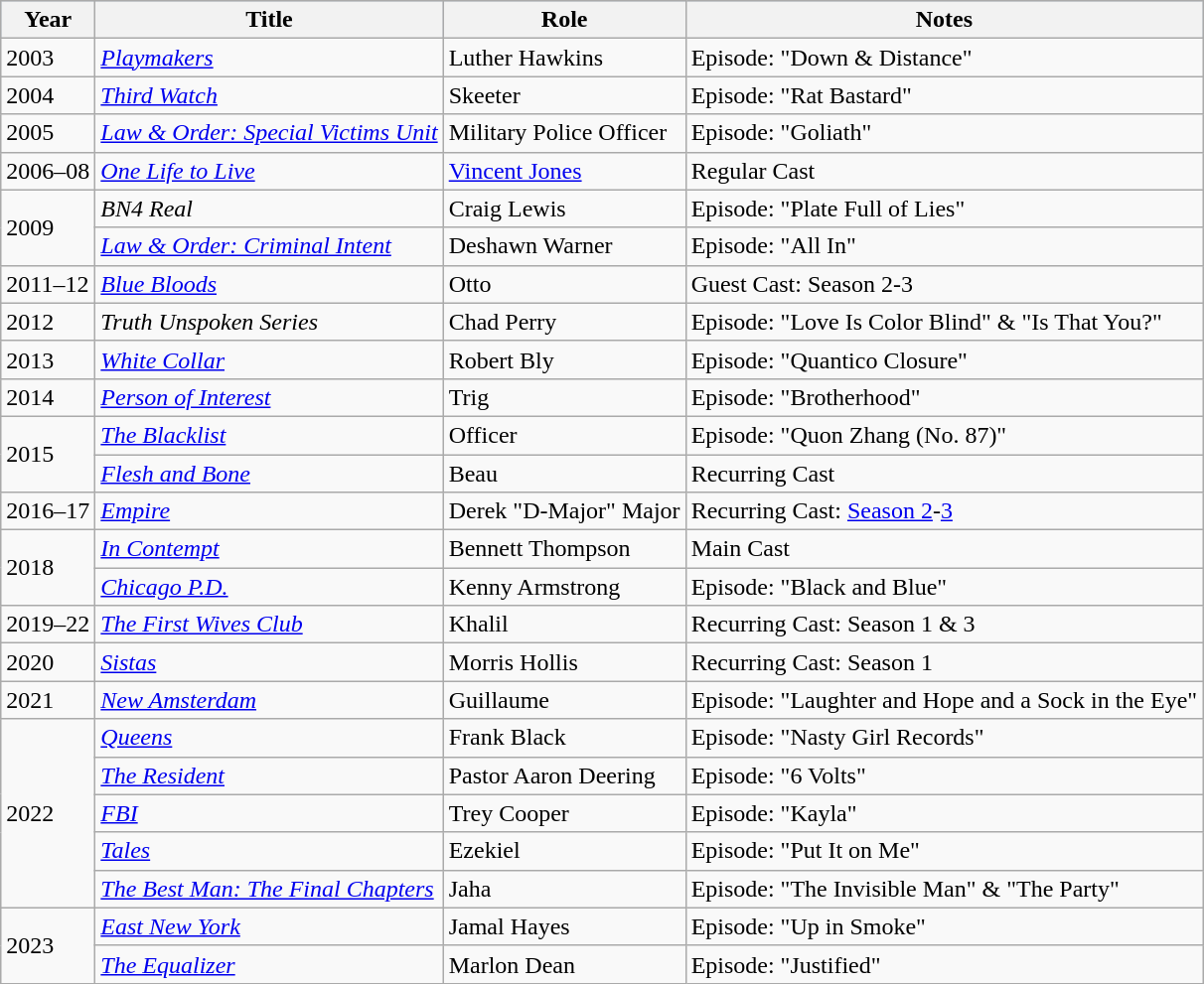<table class="wikitable">
<tr style="background:#b0c4de; text-align:center;">
<th>Year</th>
<th>Title</th>
<th>Role</th>
<th>Notes</th>
</tr>
<tr>
<td>2003</td>
<td><em><a href='#'>Playmakers</a></em></td>
<td>Luther Hawkins</td>
<td>Episode: "Down & Distance"</td>
</tr>
<tr>
<td>2004</td>
<td><em><a href='#'>Third Watch</a></em></td>
<td>Skeeter</td>
<td>Episode: "Rat Bastard"</td>
</tr>
<tr>
<td>2005</td>
<td><em><a href='#'>Law & Order: Special Victims Unit</a></em></td>
<td>Military Police Officer</td>
<td>Episode: "Goliath"</td>
</tr>
<tr>
<td>2006–08</td>
<td><em><a href='#'>One Life to Live</a></em></td>
<td><a href='#'>Vincent Jones</a></td>
<td>Regular Cast</td>
</tr>
<tr>
<td rowspan=2>2009</td>
<td><em>BN4 Real</em></td>
<td>Craig Lewis</td>
<td>Episode: "Plate Full of Lies"</td>
</tr>
<tr>
<td><em><a href='#'>Law & Order: Criminal Intent</a></em></td>
<td>Deshawn Warner</td>
<td>Episode: "All In"</td>
</tr>
<tr>
<td>2011–12</td>
<td><em><a href='#'>Blue Bloods</a></em></td>
<td>Otto</td>
<td>Guest Cast: Season 2-3</td>
</tr>
<tr>
<td>2012</td>
<td><em>Truth Unspoken Series</em></td>
<td>Chad Perry</td>
<td>Episode: "Love Is Color Blind" & "Is That You?"</td>
</tr>
<tr>
<td>2013</td>
<td><em><a href='#'>White Collar</a></em></td>
<td>Robert Bly</td>
<td>Episode: "Quantico Closure"</td>
</tr>
<tr>
<td>2014</td>
<td><em><a href='#'>Person of Interest</a></em></td>
<td>Trig</td>
<td>Episode: "Brotherhood"</td>
</tr>
<tr>
<td rowspan=2>2015</td>
<td><em><a href='#'>The Blacklist</a></em></td>
<td>Officer</td>
<td>Episode: "Quon Zhang (No. 87)"</td>
</tr>
<tr>
<td><em><a href='#'>Flesh and Bone</a></em></td>
<td>Beau</td>
<td>Recurring Cast</td>
</tr>
<tr>
<td>2016–17</td>
<td><em><a href='#'>Empire</a></em></td>
<td>Derek "D-Major" Major</td>
<td>Recurring Cast: <a href='#'>Season 2</a>-<a href='#'>3</a></td>
</tr>
<tr>
<td rowspan=2>2018</td>
<td><em><a href='#'>In Contempt</a></em></td>
<td>Bennett Thompson</td>
<td>Main Cast</td>
</tr>
<tr>
<td><em><a href='#'>Chicago P.D.</a></em></td>
<td>Kenny Armstrong</td>
<td>Episode: "Black and Blue"</td>
</tr>
<tr>
<td>2019–22</td>
<td><em><a href='#'>The First Wives Club</a></em></td>
<td>Khalil</td>
<td>Recurring Cast: Season 1 & 3</td>
</tr>
<tr>
<td>2020</td>
<td><em><a href='#'>Sistas</a></em></td>
<td>Morris Hollis</td>
<td>Recurring Cast: Season 1</td>
</tr>
<tr>
<td>2021</td>
<td><em><a href='#'>New Amsterdam</a></em></td>
<td>Guillaume</td>
<td>Episode: "Laughter and Hope and a Sock in the Eye"</td>
</tr>
<tr>
<td rowspan=5>2022</td>
<td><em><a href='#'>Queens</a></em></td>
<td>Frank Black</td>
<td>Episode: "Nasty Girl Records"</td>
</tr>
<tr>
<td><em><a href='#'>The Resident</a></em></td>
<td>Pastor Aaron Deering</td>
<td>Episode: "6 Volts"</td>
</tr>
<tr>
<td><em><a href='#'>FBI</a></em></td>
<td>Trey Cooper</td>
<td>Episode: "Kayla"</td>
</tr>
<tr>
<td><em><a href='#'>Tales</a></em></td>
<td>Ezekiel</td>
<td>Episode: "Put It on Me"</td>
</tr>
<tr>
<td><em><a href='#'>The Best Man: The Final Chapters</a></em></td>
<td>Jaha</td>
<td>Episode: "The Invisible Man" & "The Party"</td>
</tr>
<tr>
<td rowspan=2>2023</td>
<td><em><a href='#'>East New York</a></em></td>
<td>Jamal Hayes</td>
<td>Episode: "Up in Smoke"</td>
</tr>
<tr>
<td><em><a href='#'>The Equalizer</a></em></td>
<td>Marlon Dean</td>
<td>Episode: "Justified"</td>
</tr>
</table>
